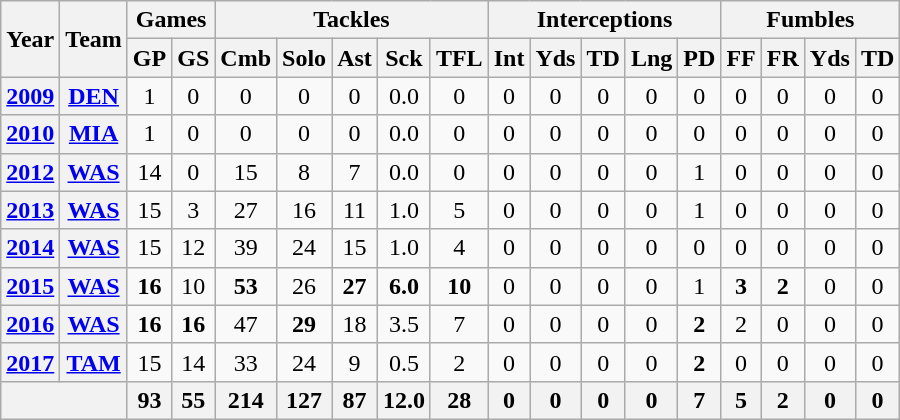<table class="wikitable" style="text-align:center">
<tr>
<th rowspan="2">Year</th>
<th rowspan="2">Team</th>
<th colspan="2">Games</th>
<th colspan="5">Tackles</th>
<th colspan="5">Interceptions</th>
<th colspan="4">Fumbles</th>
</tr>
<tr>
<th>GP</th>
<th>GS</th>
<th>Cmb</th>
<th>Solo</th>
<th>Ast</th>
<th>Sck</th>
<th>TFL</th>
<th>Int</th>
<th>Yds</th>
<th>TD</th>
<th>Lng</th>
<th>PD</th>
<th>FF</th>
<th>FR</th>
<th>Yds</th>
<th>TD</th>
</tr>
<tr>
<th><a href='#'>2009</a></th>
<th><a href='#'>DEN</a></th>
<td>1</td>
<td>0</td>
<td>0</td>
<td>0</td>
<td>0</td>
<td>0.0</td>
<td>0</td>
<td>0</td>
<td>0</td>
<td>0</td>
<td>0</td>
<td>0</td>
<td>0</td>
<td>0</td>
<td>0</td>
<td>0</td>
</tr>
<tr>
<th><a href='#'>2010</a></th>
<th><a href='#'>MIA</a></th>
<td>1</td>
<td>0</td>
<td>0</td>
<td>0</td>
<td>0</td>
<td>0.0</td>
<td>0</td>
<td>0</td>
<td>0</td>
<td>0</td>
<td>0</td>
<td>0</td>
<td>0</td>
<td>0</td>
<td>0</td>
<td>0</td>
</tr>
<tr>
<th><a href='#'>2012</a></th>
<th><a href='#'>WAS</a></th>
<td>14</td>
<td>0</td>
<td>15</td>
<td>8</td>
<td>7</td>
<td>0.0</td>
<td>0</td>
<td>0</td>
<td>0</td>
<td>0</td>
<td>0</td>
<td>1</td>
<td>0</td>
<td>0</td>
<td>0</td>
<td>0</td>
</tr>
<tr>
<th><a href='#'>2013</a></th>
<th><a href='#'>WAS</a></th>
<td>15</td>
<td>3</td>
<td>27</td>
<td>16</td>
<td>11</td>
<td>1.0</td>
<td>5</td>
<td>0</td>
<td>0</td>
<td>0</td>
<td>0</td>
<td>1</td>
<td>0</td>
<td>0</td>
<td>0</td>
<td>0</td>
</tr>
<tr>
<th><a href='#'>2014</a></th>
<th><a href='#'>WAS</a></th>
<td>15</td>
<td>12</td>
<td>39</td>
<td>24</td>
<td>15</td>
<td>1.0</td>
<td>4</td>
<td>0</td>
<td>0</td>
<td>0</td>
<td>0</td>
<td>0</td>
<td>0</td>
<td>0</td>
<td>0</td>
<td>0</td>
</tr>
<tr>
<th><a href='#'>2015</a></th>
<th><a href='#'>WAS</a></th>
<td><strong>16</strong></td>
<td>10</td>
<td><strong>53</strong></td>
<td>26</td>
<td><strong>27</strong></td>
<td><strong>6.0</strong></td>
<td><strong>10</strong></td>
<td>0</td>
<td>0</td>
<td>0</td>
<td>0</td>
<td>1</td>
<td><strong>3</strong></td>
<td><strong>2</strong></td>
<td>0</td>
<td>0</td>
</tr>
<tr>
<th><a href='#'>2016</a></th>
<th><a href='#'>WAS</a></th>
<td><strong>16</strong></td>
<td><strong>16</strong></td>
<td>47</td>
<td><strong>29</strong></td>
<td>18</td>
<td>3.5</td>
<td>7</td>
<td>0</td>
<td>0</td>
<td>0</td>
<td>0</td>
<td><strong>2</strong></td>
<td>2</td>
<td>0</td>
<td>0</td>
<td>0</td>
</tr>
<tr>
<th><a href='#'>2017</a></th>
<th><a href='#'>TAM</a></th>
<td>15</td>
<td>14</td>
<td>33</td>
<td>24</td>
<td>9</td>
<td>0.5</td>
<td>2</td>
<td>0</td>
<td>0</td>
<td>0</td>
<td>0</td>
<td><strong>2</strong></td>
<td>0</td>
<td>0</td>
<td>0</td>
<td>0</td>
</tr>
<tr>
<th colspan="2"></th>
<th>93</th>
<th>55</th>
<th>214</th>
<th>127</th>
<th>87</th>
<th>12.0</th>
<th>28</th>
<th>0</th>
<th>0</th>
<th>0</th>
<th>0</th>
<th>7</th>
<th>5</th>
<th>2</th>
<th>0</th>
<th>0</th>
</tr>
</table>
